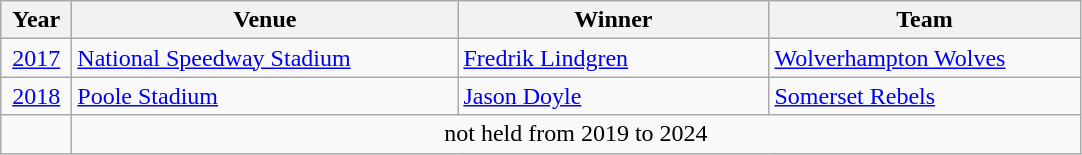<table class="wikitable">
<tr>
<th width=40px >Year</th>
<th width=250px >Venue</th>
<th width=200px >Winner</th>
<th width=200px >Team</th>
</tr>
<tr>
<td align=center><a href='#'>2017</a></td>
<td><a href='#'>National Speedway Stadium</a></td>
<td> <a href='#'>Fredrik Lindgren</a></td>
<td><a href='#'>Wolverhampton Wolves</a></td>
</tr>
<tr>
<td align=center><a href='#'>2018</a></td>
<td><a href='#'>Poole Stadium</a></td>
<td> <a href='#'>Jason Doyle</a></td>
<td><a href='#'>Somerset Rebels</a></td>
</tr>
<tr>
<td></td>
<td align=center colspan=4>not held from 2019 to 2024</td>
</tr>
</table>
